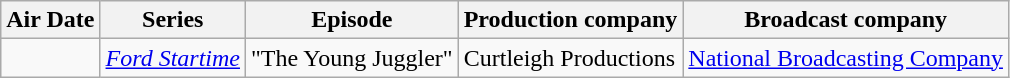<table class="wikitable sortable">
<tr>
<th>Air Date</th>
<th>Series</th>
<th>Episode</th>
<th>Production company</th>
<th>Broadcast company</th>
</tr>
<tr>
<td></td>
<td><em><a href='#'>Ford Startime</a></em></td>
<td>"The Young Juggler"</td>
<td>Curtleigh Productions</td>
<td><a href='#'>National Broadcasting Company</a></td>
</tr>
</table>
